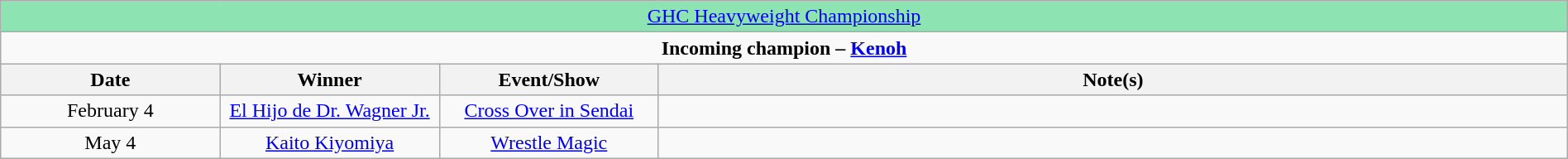<table class="wikitable" style="text-align:center; width:100%;">
<tr style="background:#8ee3b3;">
<td colspan="4" style="text-align: center;"><a href='#'>GHC Heavyweight Championship</a></td>
</tr>
<tr>
<td colspan="4" style="text-align: center;"><strong>Incoming champion – <a href='#'>Kenoh</a></strong></td>
</tr>
<tr>
<th width=14%>Date</th>
<th width=14%>Winner</th>
<th width=14%>Event/Show</th>
<th width=58%>Note(s)</th>
</tr>
<tr>
<td>February 4</td>
<td><a href='#'>El Hijo de Dr. Wagner Jr.</a></td>
<td><a href='#'>Cross Over in Sendai</a></td>
<td></td>
</tr>
<tr>
<td>May 4</td>
<td><a href='#'>Kaito Kiyomiya</a></td>
<td><a href='#'>Wrestle Magic</a></td>
<td></td>
</tr>
</table>
